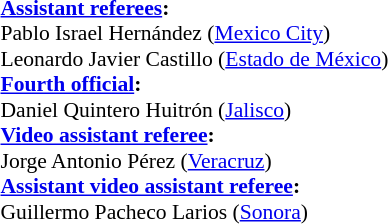<table width=100% style="font-size:90%">
<tr>
<td><br><strong><a href='#'>Assistant referees</a>:</strong>
<br>Pablo Israel Hernández (<a href='#'>Mexico City</a>)
<br>Leonardo Javier Castillo (<a href='#'>Estado de México</a>)
<br><strong><a href='#'>Fourth official</a>:</strong>
<br>Daniel Quintero Huitrón (<a href='#'>Jalisco</a>)
<br><strong><a href='#'>Video assistant referee</a>:</strong>
<br>Jorge Antonio Pérez (<a href='#'>Veracruz</a>)
<br><strong><a href='#'>Assistant video assistant referee</a>:</strong>
<br>Guillermo Pacheco Larios (<a href='#'>Sonora</a>)</td>
</tr>
</table>
